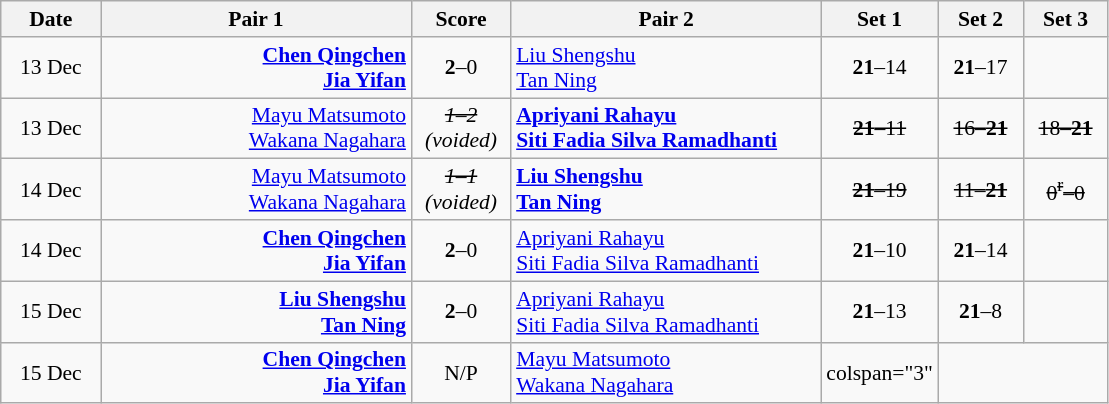<table class="wikitable" style="text-align: center; font-size:90%">
<tr>
<th width="60">Date</th>
<th width="200">Pair 1</th>
<th width="60">Score</th>
<th width="200">Pair 2</th>
<th width="50">Set 1</th>
<th width="50">Set 2</th>
<th width="50">Set 3</th>
</tr>
<tr>
<td>13 Dec</td>
<td align="right"><strong><a href='#'>Chen Qingchen</a> <br><a href='#'>Jia Yifan</a> </strong></td>
<td align="center"><strong>2</strong>–0</td>
<td align="left"> <a href='#'>Liu Shengshu</a><br> <a href='#'>Tan Ning</a></td>
<td><strong>21</strong>–14</td>
<td><strong>21</strong>–17</td>
<td></td>
</tr>
<tr>
<td>13 Dec</td>
<td align="right"><a href='#'>Mayu Matsumoto</a> <br><a href='#'>Wakana Nagahara</a> </td>
<td align="center"><s><em>1–2</em></s><br><em>(voided)</em></td>
<td align="left"><strong> <a href='#'>Apriyani Rahayu</a><br> <a href='#'>Siti Fadia Silva Ramadhanti</a></strong></td>
<td><s><strong>21</strong>–11</s></td>
<td><s>16–<strong>21</strong></s></td>
<td><s>18–<strong>21</strong></s></td>
</tr>
<tr>
<td>14 Dec</td>
<td align="right"><a href='#'>Mayu Matsumoto</a> <br><a href='#'>Wakana Nagahara</a> </td>
<td align="center"><s><em>1–1</em></s><br><em>(voided)</em></td>
<td align="left"><strong> <a href='#'>Liu Shengshu</a><br> <a href='#'>Tan Ning</a></strong></td>
<td><s><strong>21</strong>–19</s></td>
<td><s>11–<strong>21</strong></s></td>
<td><s>0<sup>r</sup>–0</s></td>
</tr>
<tr>
<td>14 Dec</td>
<td align="right"><strong><a href='#'>Chen Qingchen</a> <br><a href='#'>Jia Yifan</a> </strong></td>
<td align="center"><strong>2</strong>–0</td>
<td align="left"> <a href='#'>Apriyani Rahayu</a><br> <a href='#'>Siti Fadia Silva Ramadhanti</a></td>
<td><strong>21</strong>–10</td>
<td><strong>21</strong>–14</td>
<td></td>
</tr>
<tr>
<td>15 Dec</td>
<td align="right"><strong><a href='#'>Liu Shengshu</a> <br><a href='#'>Tan Ning</a> </strong></td>
<td align="center"><strong>2</strong>–0</td>
<td align="left"> <a href='#'>Apriyani Rahayu</a><br> <a href='#'>Siti Fadia Silva Ramadhanti</a></td>
<td><strong>21</strong>–13</td>
<td><strong>21</strong>–8</td>
<td></td>
</tr>
<tr>
<td>15 Dec</td>
<td align="right"><strong><a href='#'>Chen Qingchen</a> <br><a href='#'>Jia Yifan</a> </strong></td>
<td align="center">N/P</td>
<td align="left"> <a href='#'>Mayu Matsumoto</a><br> <a href='#'>Wakana Nagahara</a></td>
<td>colspan="3" </td>
</tr>
</table>
